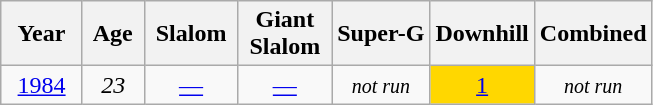<table class=wikitable style="text-align:center">
<tr>
<th>  Year  </th>
<th> Age </th>
<th> Slalom </th>
<th>Giant<br> Slalom </th>
<th>Super-G</th>
<th>Downhill</th>
<th>Combined</th>
</tr>
<tr>
<td><a href='#'>1984</a></td>
<td><em>23</em></td>
<td><a href='#'>—</a></td>
<td><a href='#'>—</a></td>
<td rowspan=1><small><em>not run</em></small></td>
<td style="background:gold;"><a href='#'>1</a></td>
<td rowspan=1><small><em>not run</em></small></td>
</tr>
</table>
